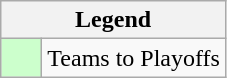<table class="wikitable">
<tr>
<th colspan=2>Legend</th>
</tr>
<tr>
<td style="background:#ccffcc" width=20></td>
<td>Teams to Playoffs</td>
</tr>
</table>
